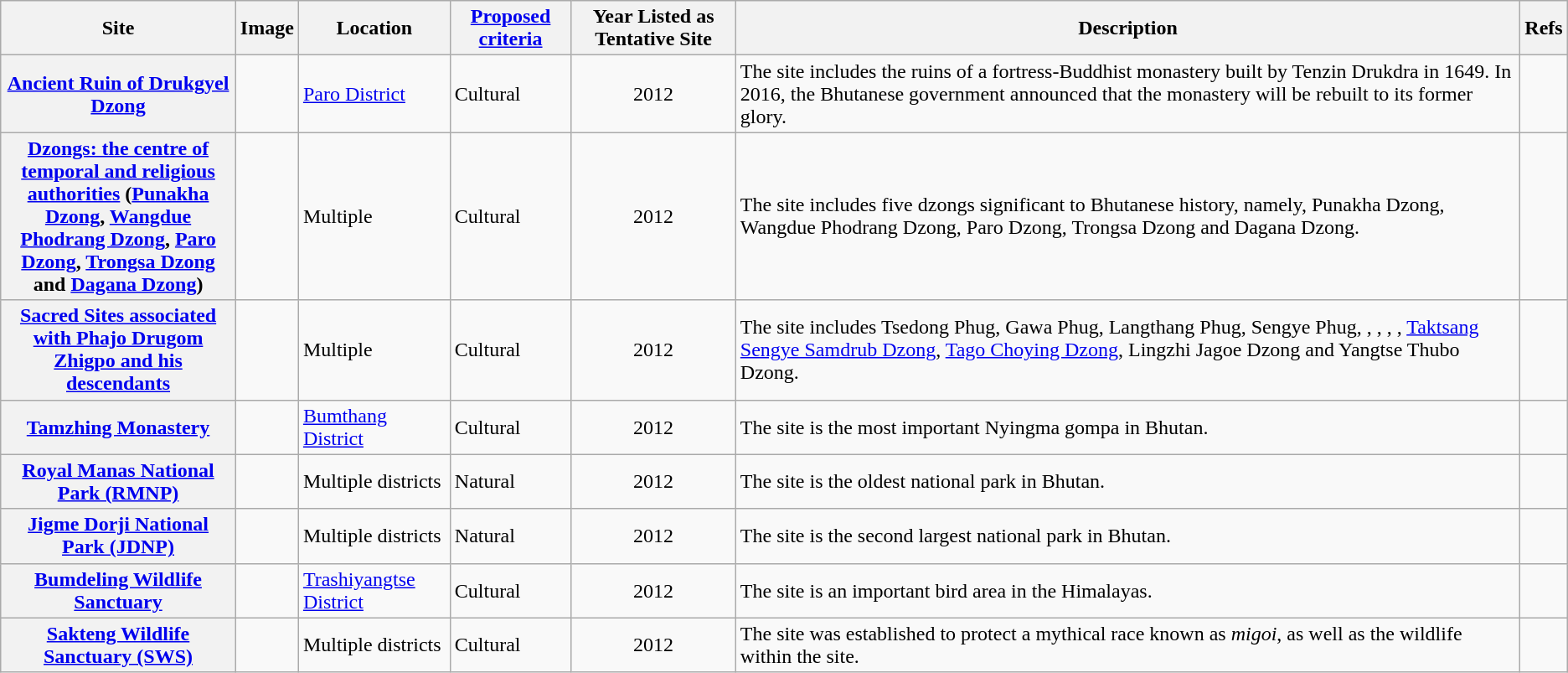<table class="wikitable sortable static-row-numbers static-row-header-text">
<tr>
<th style="width:15%;" scope="col">Site</th>
<th class="unsortable" scope="col">Image</th>
<th scope="col">Location</th>
<th scope="col"><a href='#'>Proposed criteria</a></th>
<th scope="col">Year Listed as Tentative Site</th>
<th scope="col" class="unsortable">Description</th>
<th scope="col" class="unsortable">Refs</th>
</tr>
<tr>
<th scope="row"><a href='#'>Ancient Ruin of Drukgyel Dzong</a></th>
<td></td>
<td><a href='#'>Paro District</a></td>
<td>Cultural</td>
<td style="text-align:center;">2012</td>
<td>The site includes the ruins of a fortress-Buddhist monastery built by Tenzin Drukdra in 1649. In 2016, the Bhutanese government announced that the monastery will be rebuilt to its former glory.</td>
<td></td>
</tr>
<tr>
<th scope="row"><a href='#'>Dzongs: the centre of temporal and religious authorities</a> (<a href='#'>Punakha Dzong</a>, <a href='#'>Wangdue Phodrang Dzong</a>, <a href='#'>Paro Dzong</a>, <a href='#'>Trongsa Dzong</a> and <a href='#'>Dagana Dzong</a>)</th>
<td>    </td>
<td>Multiple</td>
<td>Cultural</td>
<td style="text-align:center;">2012</td>
<td>The site includes five dzongs significant to Bhutanese history, namely, Punakha Dzong, Wangdue Phodrang Dzong, Paro Dzong, Trongsa Dzong and Dagana Dzong.</td>
<td></td>
</tr>
<tr>
<th scope="row"><a href='#'>Sacred Sites associated with Phajo Drugom Zhigpo and his descendants</a></th>
<td></td>
<td>Multiple</td>
<td>Cultural</td>
<td style="text-align:center;">2012</td>
<td>The site includes Tsedong Phug, Gawa Phug, Langthang Phug, Sengye Phug, , , , , <a href='#'>Taktsang Sengye Samdrub Dzong</a>, <a href='#'>Tago Choying Dzong</a>, Lingzhi Jagoe Dzong and Yangtse Thubo Dzong.</td>
<td></td>
</tr>
<tr>
<th scope="row"><a href='#'>Tamzhing Monastery</a></th>
<td></td>
<td><a href='#'>Bumthang District</a></td>
<td>Cultural</td>
<td style="text-align:center;">2012</td>
<td>The site is the most important Nyingma gompa in Bhutan.</td>
<td></td>
</tr>
<tr>
<th scope="row"><a href='#'>Royal Manas National Park (RMNP)</a></th>
<td></td>
<td>Multiple districts</td>
<td>Natural</td>
<td style="text-align:center;">2012</td>
<td>The site is the oldest national park in Bhutan.</td>
<td></td>
</tr>
<tr>
<th scope="row"><a href='#'>Jigme Dorji National Park (JDNP)</a></th>
<td></td>
<td>Multiple districts</td>
<td>Natural</td>
<td style="text-align:center;">2012</td>
<td>The site is the second largest national park in Bhutan.</td>
<td></td>
</tr>
<tr>
<th scope="row"><a href='#'>Bumdeling Wildlife Sanctuary</a></th>
<td></td>
<td><a href='#'>Trashiyangtse District</a></td>
<td>Cultural</td>
<td style="text-align:center;">2012</td>
<td>The site is an important bird area in the Himalayas.</td>
<td></td>
</tr>
<tr>
<th scope="row"><a href='#'>Sakteng Wildlife Sanctuary (SWS)</a></th>
<td></td>
<td>Multiple districts</td>
<td>Cultural</td>
<td style="text-align:center;">2012</td>
<td>The site was established to protect a mythical race known as <em>migoi</em>, as well as the wildlife within the site.</td>
<td></td>
</tr>
</table>
